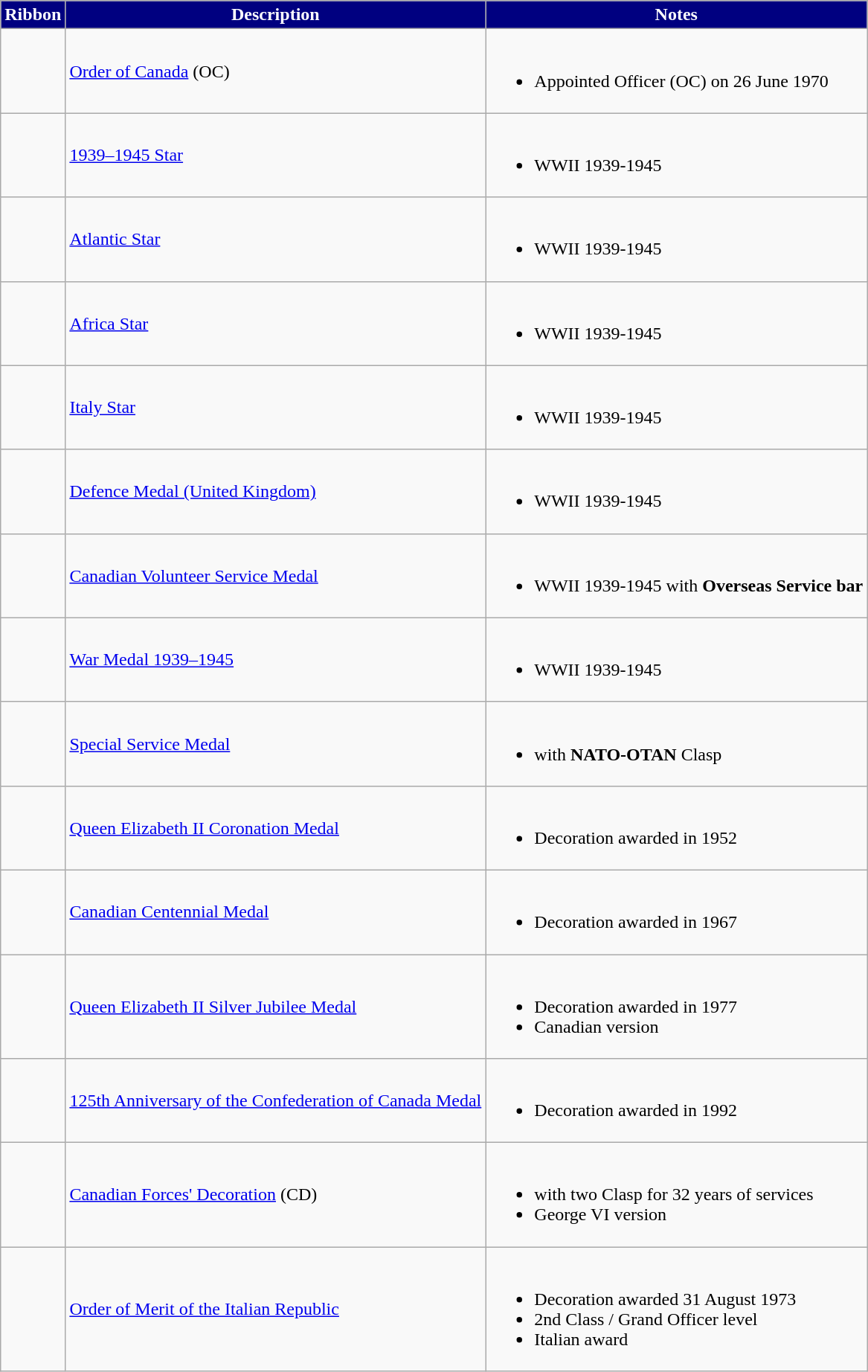<table class="wikitable">
<tr style="background:Navy;color:White" align="center">
<td><strong>Ribbon</strong></td>
<td><strong>Description</strong></td>
<td><strong>Notes</strong></td>
</tr>
<tr>
<td></td>
<td><a href='#'>Order of Canada</a> (OC)</td>
<td><br><ul><li>Appointed Officer (OC) on 26 June 1970</li></ul></td>
</tr>
<tr>
<td></td>
<td><a href='#'>1939–1945 Star</a></td>
<td><br><ul><li>WWII 1939-1945</li></ul></td>
</tr>
<tr>
<td></td>
<td><a href='#'>Atlantic Star</a></td>
<td><br><ul><li>WWII 1939-1945</li></ul></td>
</tr>
<tr>
<td></td>
<td><a href='#'>Africa Star</a></td>
<td><br><ul><li>WWII 1939-1945</li></ul></td>
</tr>
<tr>
<td></td>
<td><a href='#'>Italy Star</a></td>
<td><br><ul><li>WWII 1939-1945</li></ul></td>
</tr>
<tr>
<td></td>
<td><a href='#'>Defence Medal (United Kingdom)</a></td>
<td><br><ul><li>WWII 1939-1945</li></ul></td>
</tr>
<tr>
<td></td>
<td><a href='#'>Canadian Volunteer Service Medal</a></td>
<td><br><ul><li>WWII 1939-1945 with <strong>Overseas Service bar</strong></li></ul></td>
</tr>
<tr>
<td></td>
<td><a href='#'>War Medal 1939–1945</a></td>
<td><br><ul><li>WWII 1939-1945</li></ul></td>
</tr>
<tr>
<td></td>
<td><a href='#'>Special Service Medal</a></td>
<td><br><ul><li>with <strong>NATO-OTAN</strong> Clasp</li></ul></td>
</tr>
<tr>
<td></td>
<td><a href='#'>Queen Elizabeth II Coronation Medal</a></td>
<td><br><ul><li>Decoration awarded in 1952</li></ul></td>
</tr>
<tr>
<td></td>
<td><a href='#'>Canadian Centennial Medal</a></td>
<td><br><ul><li>Decoration awarded in 1967</li></ul></td>
</tr>
<tr>
<td></td>
<td><a href='#'>Queen Elizabeth II Silver Jubilee Medal</a></td>
<td><br><ul><li>Decoration awarded in 1977</li><li>Canadian version</li></ul></td>
</tr>
<tr>
<td></td>
<td><a href='#'>125th Anniversary of the Confederation of Canada Medal</a></td>
<td><br><ul><li>Decoration awarded in 1992</li></ul></td>
</tr>
<tr>
<td></td>
<td><a href='#'>Canadian Forces' Decoration</a> (CD)</td>
<td><br><ul><li>with two Clasp for 32 years of services</li><li>George VI version</li></ul></td>
</tr>
<tr>
<td></td>
<td><a href='#'>Order of Merit of the Italian Republic</a></td>
<td><br><ul><li>Decoration awarded 31 August 1973</li><li>2nd Class / Grand Officer level</li><li> Italian award</li></ul></td>
</tr>
</table>
